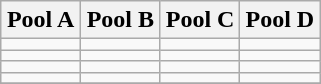<table class="wikitable">
<tr>
<th width=25%>Pool A</th>
<th width=25%>Pool B</th>
<th width=25%>Pool C</th>
<th width=25%>Pool D</th>
</tr>
<tr>
<td></td>
<td></td>
<td></td>
<td></td>
</tr>
<tr>
<td></td>
<td></td>
<td></td>
<td></td>
</tr>
<tr>
<td></td>
<td></td>
<td></td>
<td></td>
</tr>
<tr>
<td></td>
<td></td>
<td></td>
<td></td>
</tr>
<tr>
</tr>
</table>
